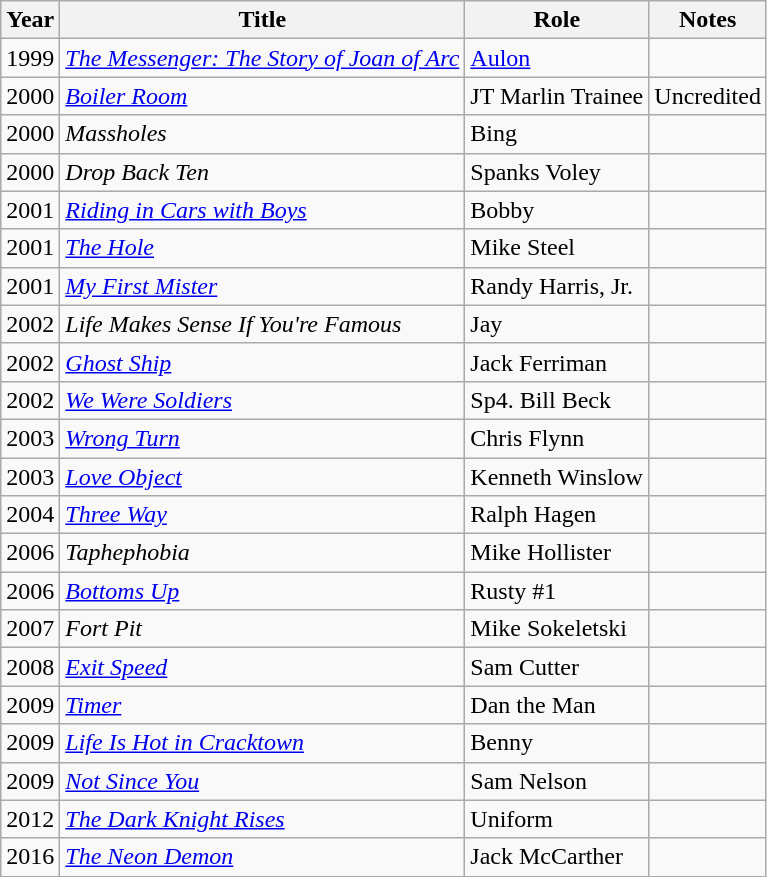<table class="wikitable sortable plainrowheaders">
<tr>
<th scope=col>Year</th>
<th scope=col>Title</th>
<th scope=col>Role</th>
<th scope=col class=unsortable>Notes</th>
</tr>
<tr>
<td>1999</td>
<td><em><a href='#'>The Messenger: The Story of Joan of Arc</a></em></td>
<td><a href='#'>Aulon</a></td>
<td></td>
</tr>
<tr>
<td>2000</td>
<td><em><a href='#'>Boiler Room</a></em></td>
<td>JT Marlin Trainee</td>
<td>Uncredited</td>
</tr>
<tr>
<td>2000</td>
<td><em>Massholes</em></td>
<td>Bing</td>
<td></td>
</tr>
<tr>
<td>2000</td>
<td><em>Drop Back Ten</em></td>
<td>Spanks Voley</td>
<td></td>
</tr>
<tr>
<td>2001</td>
<td><em><a href='#'>Riding in Cars with Boys</a></em></td>
<td>Bobby</td>
<td></td>
</tr>
<tr>
<td>2001</td>
<td><em><a href='#'>The Hole</a></em></td>
<td>Mike Steel</td>
<td></td>
</tr>
<tr>
<td>2001</td>
<td><em><a href='#'>My First Mister</a></em></td>
<td>Randy Harris, Jr.</td>
<td></td>
</tr>
<tr>
<td>2002</td>
<td><em>Life Makes Sense If You're Famous</em></td>
<td>Jay</td>
<td></td>
</tr>
<tr>
<td>2002</td>
<td><em><a href='#'>Ghost Ship</a></em></td>
<td>Jack Ferriman</td>
<td></td>
</tr>
<tr>
<td>2002</td>
<td><em><a href='#'>We Were Soldiers</a></em></td>
<td>Sp4. Bill Beck</td>
<td></td>
</tr>
<tr>
<td>2003</td>
<td><em><a href='#'>Wrong Turn</a></em></td>
<td>Chris Flynn</td>
<td></td>
</tr>
<tr>
<td>2003</td>
<td><em><a href='#'>Love Object</a></em></td>
<td>Kenneth Winslow</td>
<td></td>
</tr>
<tr>
<td>2004</td>
<td><em><a href='#'>Three Way</a></em></td>
<td>Ralph Hagen</td>
<td></td>
</tr>
<tr>
<td>2006</td>
<td><em>Taphephobia</em></td>
<td>Mike Hollister</td>
<td></td>
</tr>
<tr>
<td>2006</td>
<td><em><a href='#'>Bottoms Up</a></em></td>
<td>Rusty #1</td>
<td></td>
</tr>
<tr>
<td>2007</td>
<td><em>Fort Pit</em></td>
<td>Mike Sokeletski</td>
<td></td>
</tr>
<tr>
<td>2008</td>
<td><em><a href='#'>Exit Speed</a></em></td>
<td>Sam Cutter</td>
<td></td>
</tr>
<tr>
<td>2009</td>
<td><em><a href='#'>Timer</a></em></td>
<td>Dan the Man</td>
<td></td>
</tr>
<tr>
<td>2009</td>
<td><em><a href='#'>Life Is Hot in Cracktown</a></em></td>
<td>Benny</td>
<td></td>
</tr>
<tr>
<td>2009</td>
<td><em><a href='#'>Not Since You</a></em></td>
<td>Sam Nelson</td>
<td></td>
</tr>
<tr>
<td>2012</td>
<td><em><a href='#'>The Dark Knight Rises</a></em></td>
<td>Uniform</td>
<td></td>
</tr>
<tr>
<td>2016</td>
<td><em><a href='#'>The Neon Demon</a></em></td>
<td>Jack McCarther</td>
<td></td>
</tr>
</table>
